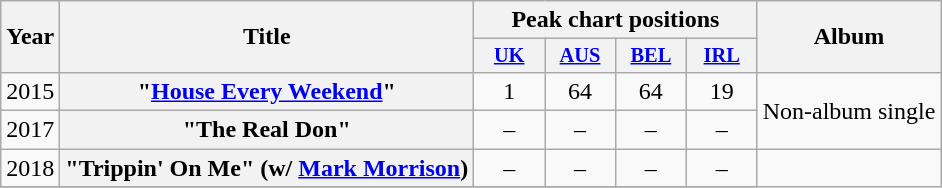<table class="wikitable plainrowheaders" style="text-align:center;">
<tr>
<th scope="col" rowspan="2" style="width:1em;">Year</th>
<th scope="col" rowspan="2">Title</th>
<th scope="col" colspan="4">Peak chart positions</th>
<th scope="col" rowspan="2">Album</th>
</tr>
<tr>
<th scope="col" style="width:3em;font-size:85%;"><a href='#'>UK</a><br></th>
<th scope="col" style="width:3em;font-size:85%;"><a href='#'>AUS</a><br></th>
<th scope="col" style="width:3em;font-size:85%;"><a href='#'>BEL</a><br></th>
<th scope="col" style="width:3em;font-size:85%;"><a href='#'>IRL</a></th>
</tr>
<tr>
<td>2015</td>
<th scope="row">"<a href='#'>House Every Weekend</a>"</th>
<td>1</td>
<td>64</td>
<td>64</td>
<td>19</td>
<td rowspan="2">Non-album single</td>
</tr>
<tr>
<td>2017</td>
<th scope="row">"The Real Don"</th>
<td>–</td>
<td>–</td>
<td>–</td>
<td>–</td>
</tr>
<tr>
<td>2018</td>
<th scope="row">"Trippin' On Me" (w/ <a href='#'>Mark Morrison</a>)</th>
<td>–</td>
<td>–</td>
<td>–</td>
<td>–</td>
</tr>
<tr>
</tr>
</table>
